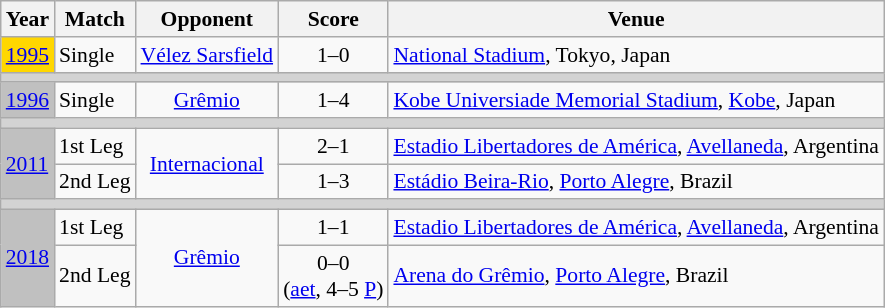<table class="wikitable" style="font-size: 90%; text-align:left">
<tr>
<th>Year</th>
<th>Match</th>
<th>Opponent</th>
<th>Score</th>
<th>Venue</th>
</tr>
<tr>
<td bgcolor=gold><a href='#'>1995</a></td>
<td>Single</td>
<td rowspan=1 align=center> <a href='#'>Vélez Sarsfield</a></td>
<td align=center>1–0</td>
<td> <a href='#'>National Stadium</a>, Tokyo, Japan</td>
</tr>
<tr>
<td style="background-color:lightgrey" colspan=6></td>
</tr>
<tr>
<td bgcolor=silver><a href='#'>1996</a></td>
<td>Single</td>
<td rowspan=1 align=center> <a href='#'>Grêmio</a></td>
<td align=center>1–4</td>
<td> <a href='#'>Kobe Universiade Memorial Stadium</a>, <a href='#'>Kobe</a>, Japan</td>
</tr>
<tr>
<td style="background-color:lightgrey" colspan=6></td>
</tr>
<tr>
<td bgcolor=silver rowspan=2><a href='#'>2011</a></td>
<td>1st Leg</td>
<td rowspan=2 align=center> <a href='#'>Internacional</a></td>
<td align=center>2–1</td>
<td><a href='#'>Estadio Libertadores de América</a>, <a href='#'>Avellaneda</a>, Argentina</td>
</tr>
<tr>
<td>2nd Leg</td>
<td align=center>1–3</td>
<td><a href='#'>Estádio Beira-Rio</a>, <a href='#'>Porto Alegre</a>, Brazil</td>
</tr>
<tr>
<td style="background-color:lightgrey" colspan=6></td>
</tr>
<tr>
<td bgcolor=silver rowspan=2><a href='#'>2018</a></td>
<td>1st Leg</td>
<td rowspan=2 align=center> <a href='#'>Grêmio</a></td>
<td align=center>1–1</td>
<td><a href='#'>Estadio Libertadores de América</a>, <a href='#'>Avellaneda</a>, Argentina</td>
</tr>
<tr>
<td>2nd Leg</td>
<td align=center>0–0<br>(<a href='#'>aet</a>, 4–5 <a href='#'>P</a>)</td>
<td><a href='#'>Arena do Grêmio</a>, <a href='#'>Porto Alegre</a>, Brazil</td>
</tr>
</table>
